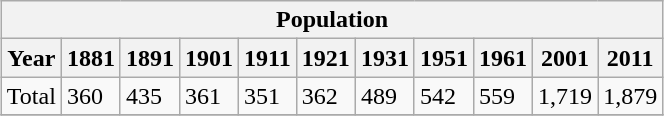<table class="wikitable" style="margin: 1em auto 1em auto;">
<tr>
<th colspan="17">Population</th>
</tr>
<tr>
<th>Year</th>
<th>1881</th>
<th>1891</th>
<th>1901</th>
<th>1911</th>
<th>1921</th>
<th>1931</th>
<th>1951</th>
<th>1961</th>
<th>2001</th>
<th>2011</th>
</tr>
<tr>
<td>Total</td>
<td>360</td>
<td>435</td>
<td>361</td>
<td>351</td>
<td>362</td>
<td>489</td>
<td>542</td>
<td>559</td>
<td>1,719</td>
<td>1,879</td>
</tr>
<tr>
</tr>
</table>
